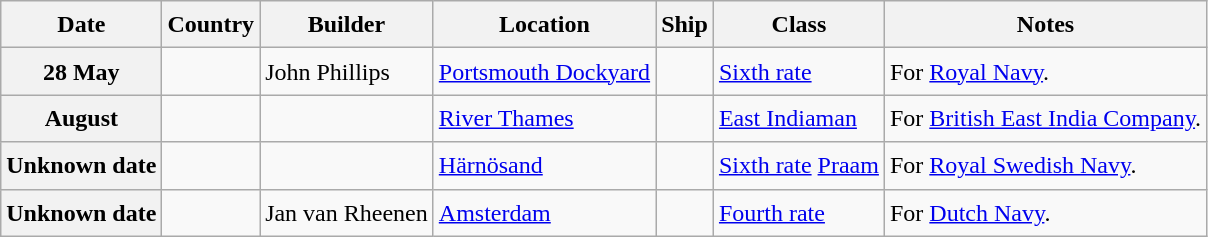<table class="wikitable sortable" style="font-size:1.00em; line-height:1.5em;">
<tr>
<th>Date</th>
<th>Country</th>
<th>Builder</th>
<th>Location</th>
<th>Ship</th>
<th>Class</th>
<th>Notes</th>
</tr>
<tr ---->
<th>28 May</th>
<td></td>
<td>John Phillips</td>
<td><a href='#'>Portsmouth Dockyard</a></td>
<td><strong></strong></td>
<td><a href='#'>Sixth rate</a></td>
<td>For <a href='#'>Royal Navy</a>.</td>
</tr>
<tr ---->
<th>August</th>
<td></td>
<td></td>
<td><a href='#'>River Thames</a></td>
<td><strong></strong></td>
<td><a href='#'>East Indiaman</a></td>
<td>For <a href='#'>British East India Company</a>.</td>
</tr>
<tr ---->
<th>Unknown date</th>
<td></td>
<td></td>
<td><a href='#'>Härnösand</a></td>
<td><strong></strong></td>
<td><a href='#'>Sixth rate</a> <a href='#'>Praam</a></td>
<td>For <a href='#'>Royal Swedish Navy</a>.</td>
</tr>
<tr ---->
<th>Unknown date</th>
<td></td>
<td>Jan van Rheenen</td>
<td><a href='#'>Amsterdam</a></td>
<td><strong></strong></td>
<td><a href='#'>Fourth rate</a></td>
<td>For <a href='#'>Dutch Navy</a>.</td>
</tr>
</table>
